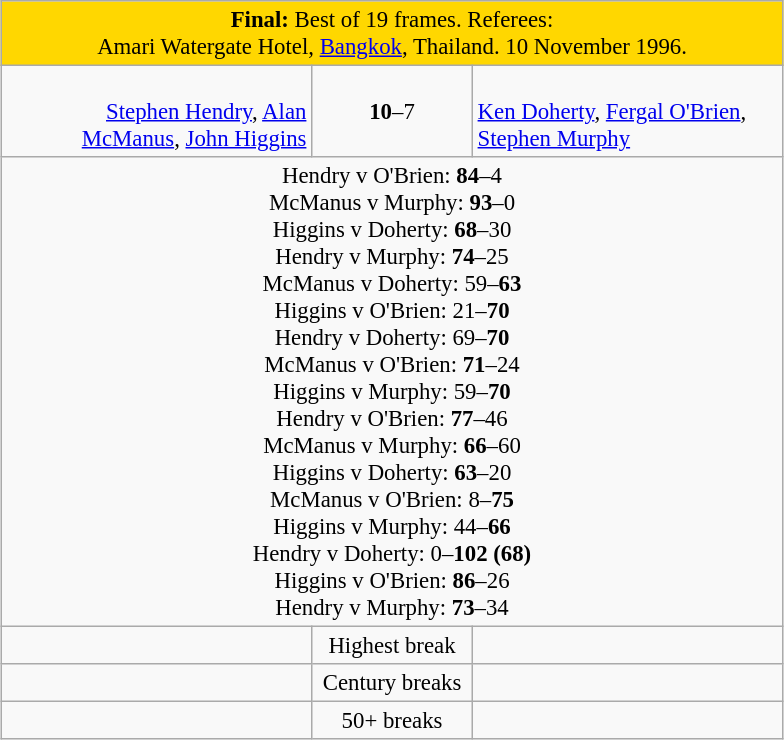<table class="wikitable" style="font-size: 95%; margin: 1em auto 1em auto;">
<tr>
<td colspan="3" align="center" bgcolor="#ffd700"><strong>Final:</strong> Best of 19 frames. Referees:  <br> Amari Watergate Hotel, <a href='#'>Bangkok</a>, Thailand. 10 November 1996.</td>
</tr>
<tr>
<td width="200" align="right"><strong></strong> <br> <a href='#'>Stephen Hendry</a>, <a href='#'>Alan McManus</a>, <a href='#'>John Higgins</a></td>
<td width="100" align="center"><strong>10</strong>–7</td>
<td width="200"> <br> <a href='#'>Ken Doherty</a>,  <a href='#'>Fergal O'Brien</a>, <a href='#'>Stephen Murphy</a></td>
</tr>
<tr>
<td colspan="3" align="center" style="font-size: 100%">Hendry v O'Brien:  <strong>84</strong>–4 <br> McManus v Murphy: <strong>93</strong>–0 <br> Higgins v Doherty: <strong>68</strong>–30 <br> Hendry v Murphy: <strong>74</strong>–25 <br> McManus v Doherty: 59–<strong>63</strong> <br> Higgins v O'Brien: 21–<strong>70</strong> <br> Hendry v Doherty: 69–<strong>70</strong> <br> McManus v O'Brien: <strong>71</strong>–24 <br> Higgins v Murphy: 59–<strong>70</strong> <br> Hendry v O'Brien: <strong>77</strong>–46 <br> McManus v Murphy: <strong>66</strong>–60 <br> Higgins v Doherty: <strong>63</strong>–20 <br> McManus v O'Brien: 8–<strong>75</strong> <br> Higgins v Murphy: 44–<strong>66</strong> <br> Hendry v Doherty: 0–<strong>102 (68)</strong> <br> Higgins v O'Brien: <strong>86</strong>–26 <br> Hendry v Murphy: <strong>73</strong>–34</td>
</tr>
<tr>
<td align="right"></td>
<td align="center">Highest break</td>
<td align="left"></td>
</tr>
<tr>
<td align="right"></td>
<td align="center">Century breaks</td>
<td align="left"></td>
</tr>
<tr>
<td align="right"></td>
<td align="center">50+ breaks</td>
<td align="left"></td>
</tr>
</table>
